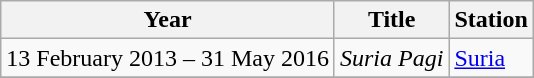<table class="wikitable">
<tr>
<th>Year</th>
<th>Title</th>
<th>Station</th>
</tr>
<tr>
<td>13 February 2013 – 31 May 2016</td>
<td><em>Suria Pagi</em></td>
<td><a href='#'>Suria</a></td>
</tr>
<tr>
</tr>
</table>
